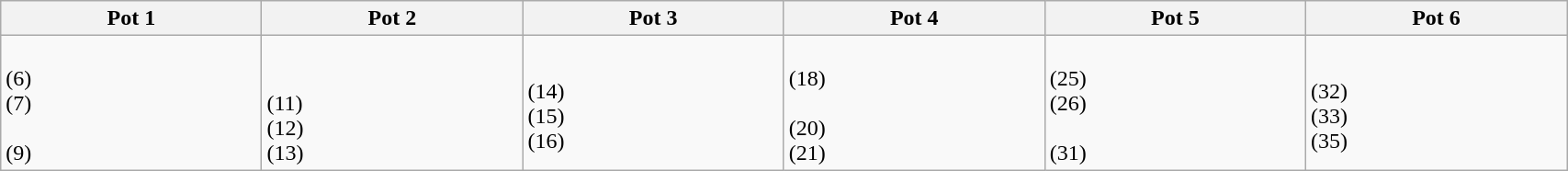<table class=wikitable width=90%>
<tr>
<th width=15%>Pot 1</th>
<th width=15%>Pot 2</th>
<th width=15%>Pot 3</th>
<th width=15%>Pot 4</th>
<th width=15%>Pot 5</th>
<th width=15%>Pot 6</th>
</tr>
<tr>
<td><br> (6)<br> (7)<br><br> (9)</td>
<td><br><br> (11)<br> (12)<br> (13)</td>
<td><br> (14)<br> (15)<br> (16)<br></td>
<td><br> (18)<br><br> (20)<br> (21)</td>
<td><br> (25)<br> (26)<br><br> (31)</td>
<td><br> (32)<br> (33)<br> (35)<br></td>
</tr>
</table>
